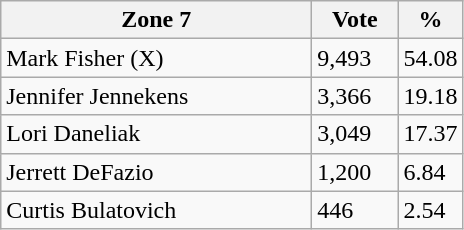<table class="wikitable">
<tr>
<th width="200px">Zone 7</th>
<th width="50px">Vote</th>
<th width="30px">%</th>
</tr>
<tr>
<td>Mark Fisher (X)</td>
<td>9,493</td>
<td>54.08</td>
</tr>
<tr>
<td>Jennifer Jennekens</td>
<td>3,366</td>
<td>19.18</td>
</tr>
<tr>
<td>Lori Daneliak</td>
<td>3,049</td>
<td>17.37</td>
</tr>
<tr>
<td>Jerrett DeFazio</td>
<td>1,200</td>
<td>6.84</td>
</tr>
<tr>
<td>Curtis Bulatovich</td>
<td>446</td>
<td>2.54</td>
</tr>
</table>
